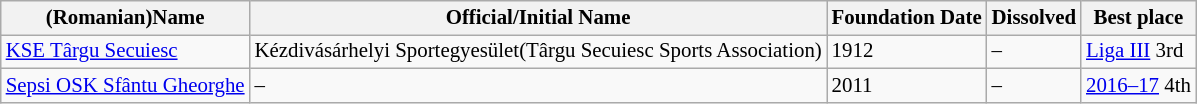<table class="wikitable sortable mw-collapsible" style=" font-size: 87%;">
<tr>
<th>(Romanian)Name</th>
<th>Official/Initial Name</th>
<th>Foundation Date</th>
<th>Dissolved</th>
<th>Best place</th>
</tr>
<tr>
<td><a href='#'>KSE Târgu Secuiesc</a></td>
<td>Kézdivásárhelyi Sportegyesület(Târgu Secuiesc Sports Association)</td>
<td>1912</td>
<td>–</td>
<td><a href='#'>Liga III</a> 3rd</td>
</tr>
<tr>
<td><a href='#'>Sepsi OSK Sfântu Gheorghe</a></td>
<td>–</td>
<td>2011</td>
<td>–</td>
<td><a href='#'>2016–17</a> 4th</td>
</tr>
</table>
